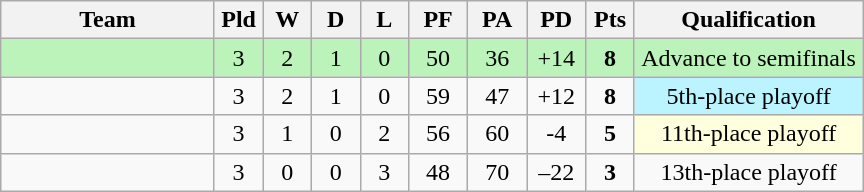<table class="wikitable" style="text-align:center;">
<tr>
<th width=135>Team</th>
<th width=25 abbr="Played">Pld</th>
<th width=25 abbr="Won">W</th>
<th width=25 abbr="Drawn">D</th>
<th width=25 abbr="Lost">L</th>
<th width=32 abbr="Points for">PF</th>
<th width=32 abbr="Points against">PA</th>
<th width=32 abbr="Points difference">PD</th>
<th width=25 abbr="Points">Pts</th>
<th width=145>Qualification</th>
</tr>
<tr style="background:#BBF3BB;">
<td align=left></td>
<td>3</td>
<td>2</td>
<td>1</td>
<td>0</td>
<td>50</td>
<td>36</td>
<td>+14</td>
<td><strong>8</strong></td>
<td>Advance to semifinals</td>
</tr>
<tr>
<td align=left></td>
<td>3</td>
<td>2</td>
<td>1</td>
<td>0</td>
<td>59</td>
<td>47</td>
<td>+12</td>
<td><strong>8</strong></td>
<td style="background:#BBF3FF;">5th-place playoff</td>
</tr>
<tr>
<td align=left></td>
<td>3</td>
<td>1</td>
<td>0</td>
<td>2</td>
<td>56</td>
<td>60</td>
<td>-4</td>
<td><strong>5</strong></td>
<td style="background:#FFFFDD;">11th-place playoff</td>
</tr>
<tr>
<td align=left></td>
<td>3</td>
<td>0</td>
<td>0</td>
<td>3</td>
<td>48</td>
<td>70</td>
<td>–22</td>
<td><strong>3</strong></td>
<td>13th-place playoff</td>
</tr>
</table>
